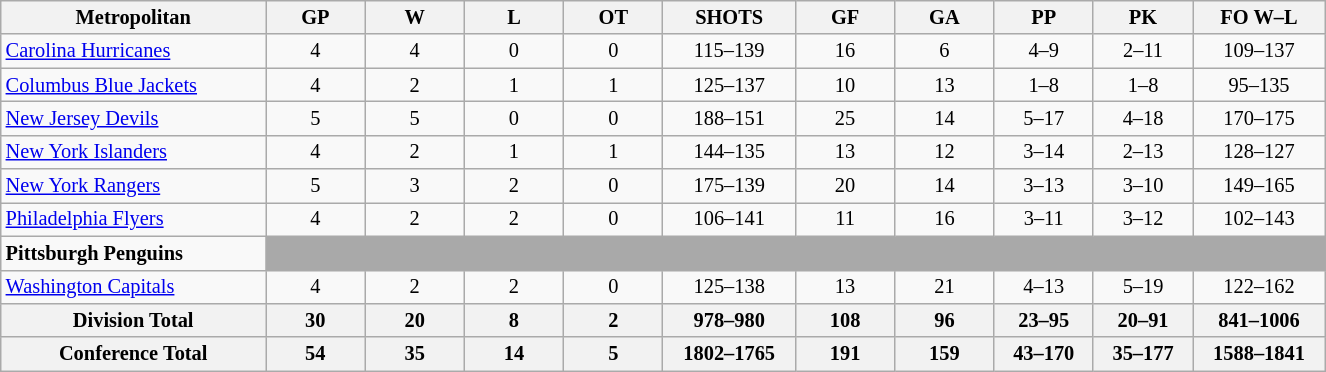<table class="wikitable" style="text-align:center; width:65em; font-size:85%;">
<tr>
<th width="20%">Metropolitan</th>
<th width="7.5%">GP</th>
<th width="7.5%">W</th>
<th width="7.5%">L</th>
<th width="7.5%">OT</th>
<th width="10%">SHOTS</th>
<th width="7.5%">GF</th>
<th width="7.5%">GA</th>
<th width="7.5%">PP</th>
<th width="7.5%">PK</th>
<th width="10%">FO W–L</th>
</tr>
<tr>
<td align=left><a href='#'>Carolina Hurricanes</a></td>
<td>4</td>
<td>4</td>
<td>0</td>
<td>0</td>
<td>115–139</td>
<td>16</td>
<td>6</td>
<td>4–9</td>
<td>2–11</td>
<td>109–137</td>
</tr>
<tr>
<td align=left><a href='#'>Columbus Blue Jackets</a></td>
<td>4</td>
<td>2</td>
<td>1</td>
<td>1</td>
<td>125–137</td>
<td>10</td>
<td>13</td>
<td>1–8</td>
<td>1–8</td>
<td>95–135</td>
</tr>
<tr>
<td align=left><a href='#'>New Jersey Devils</a></td>
<td>5</td>
<td>5</td>
<td>0</td>
<td>0</td>
<td>188–151</td>
<td>25</td>
<td>14</td>
<td>5–17</td>
<td>4–18</td>
<td>170–175</td>
</tr>
<tr>
<td align=left><a href='#'>New York Islanders</a></td>
<td>4</td>
<td>2</td>
<td>1</td>
<td>1</td>
<td>144–135</td>
<td>13</td>
<td>12</td>
<td>3–14</td>
<td>2–13</td>
<td>128–127</td>
</tr>
<tr>
<td align=left><a href='#'>New York Rangers</a></td>
<td>5</td>
<td>3</td>
<td>2</td>
<td>0</td>
<td>175–139</td>
<td>20</td>
<td>14</td>
<td>3–13</td>
<td>3–10</td>
<td>149–165</td>
</tr>
<tr>
<td align=left><a href='#'>Philadelphia Flyers</a></td>
<td>4</td>
<td>2</td>
<td>2</td>
<td>0</td>
<td>106–141</td>
<td>11</td>
<td>16</td>
<td>3–11</td>
<td>3–12</td>
<td>102–143</td>
</tr>
<tr>
<td align=left><strong>Pittsburgh Penguins</strong></td>
<td style="background:darkgray;" colspan=10></td>
</tr>
<tr>
<td align=left><a href='#'>Washington Capitals</a></td>
<td>4</td>
<td>2</td>
<td>2</td>
<td>0</td>
<td>125–138</td>
<td>13</td>
<td>21</td>
<td>4–13</td>
<td>5–19</td>
<td>122–162</td>
</tr>
<tr>
<th>Division Total</th>
<th>30</th>
<th>20</th>
<th>8</th>
<th>2</th>
<th>978–980</th>
<th>108</th>
<th>96</th>
<th>23–95</th>
<th>20–91</th>
<th>841–1006</th>
</tr>
<tr>
<th>Conference Total</th>
<th>54</th>
<th>35</th>
<th>14</th>
<th>5</th>
<th>1802–1765</th>
<th>191</th>
<th>159</th>
<th>43–170</th>
<th>35–177</th>
<th>1588–1841</th>
</tr>
</table>
